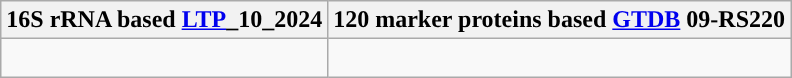<table class="wikitable">
<tr>
<th colspan=1>16S rRNA based <a href='#'>LTP</a>_10_2024</th>
<th colspan=1>120 marker proteins based <a href='#'>GTDB</a> 09-RS220</th>
</tr>
<tr>
<td style="vertical-align:top"><br></td>
<td><br></td>
</tr>
</table>
